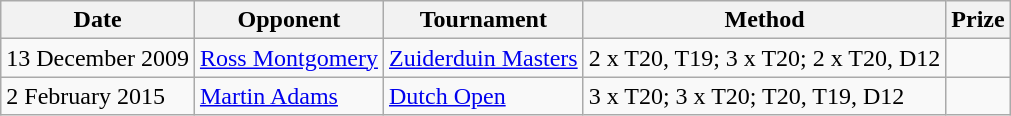<table class="wikitable">
<tr>
<th>Date</th>
<th>Opponent</th>
<th>Tournament</th>
<th>Method</th>
<th>Prize</th>
</tr>
<tr>
<td>13 December 2009</td>
<td> <a href='#'>Ross Montgomery</a></td>
<td><a href='#'>Zuiderduin Masters</a></td>
<td>2 x T20, T19; 3 x T20; 2 x T20, D12</td>
<td></td>
</tr>
<tr>
<td>2 February 2015</td>
<td> <a href='#'>Martin Adams</a></td>
<td><a href='#'>Dutch Open</a></td>
<td>3 x T20; 3 x T20; T20, T19, D12</td>
<td></td>
</tr>
</table>
